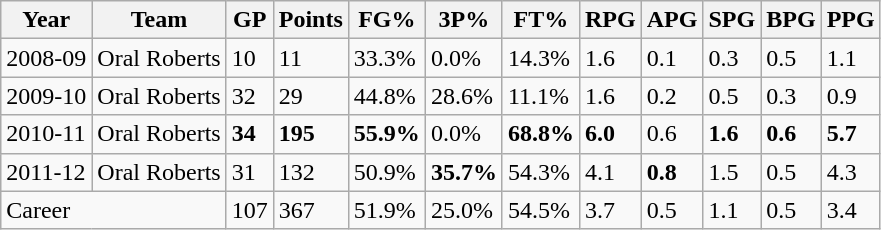<table class="wikitable">
<tr>
<th>Year</th>
<th>Team</th>
<th>GP</th>
<th>Points</th>
<th>FG%</th>
<th>3P%</th>
<th>FT%</th>
<th>RPG</th>
<th>APG</th>
<th>SPG</th>
<th>BPG</th>
<th>PPG</th>
</tr>
<tr>
<td>2008-09</td>
<td>Oral Roberts</td>
<td>10</td>
<td>11</td>
<td>33.3%</td>
<td>0.0%</td>
<td>14.3%</td>
<td>1.6</td>
<td>0.1</td>
<td>0.3</td>
<td>0.5</td>
<td>1.1</td>
</tr>
<tr>
<td>2009-10</td>
<td>Oral Roberts</td>
<td>32</td>
<td>29</td>
<td>44.8%</td>
<td>28.6%</td>
<td>11.1%</td>
<td>1.6</td>
<td>0.2</td>
<td>0.5</td>
<td>0.3</td>
<td>0.9</td>
</tr>
<tr>
<td>2010-11</td>
<td>Oral Roberts</td>
<td><strong>34</strong></td>
<td><strong>195</strong></td>
<td><strong>55.9%</strong></td>
<td>0.0%</td>
<td><strong>68.8%</strong></td>
<td><strong>6.0</strong></td>
<td>0.6</td>
<td><strong>1.6</strong></td>
<td><strong>0.6</strong></td>
<td><strong>5.7</strong></td>
</tr>
<tr>
<td>2011-12</td>
<td>Oral Roberts</td>
<td>31</td>
<td>132</td>
<td>50.9%</td>
<td><strong>35.7%</strong></td>
<td>54.3%</td>
<td>4.1</td>
<td><strong>0.8</strong></td>
<td>1.5</td>
<td>0.5</td>
<td>4.3</td>
</tr>
<tr>
<td colspan="2">Career</td>
<td>107</td>
<td>367</td>
<td>51.9%</td>
<td>25.0%</td>
<td>54.5%</td>
<td>3.7</td>
<td>0.5</td>
<td>1.1</td>
<td>0.5</td>
<td>3.4</td>
</tr>
</table>
